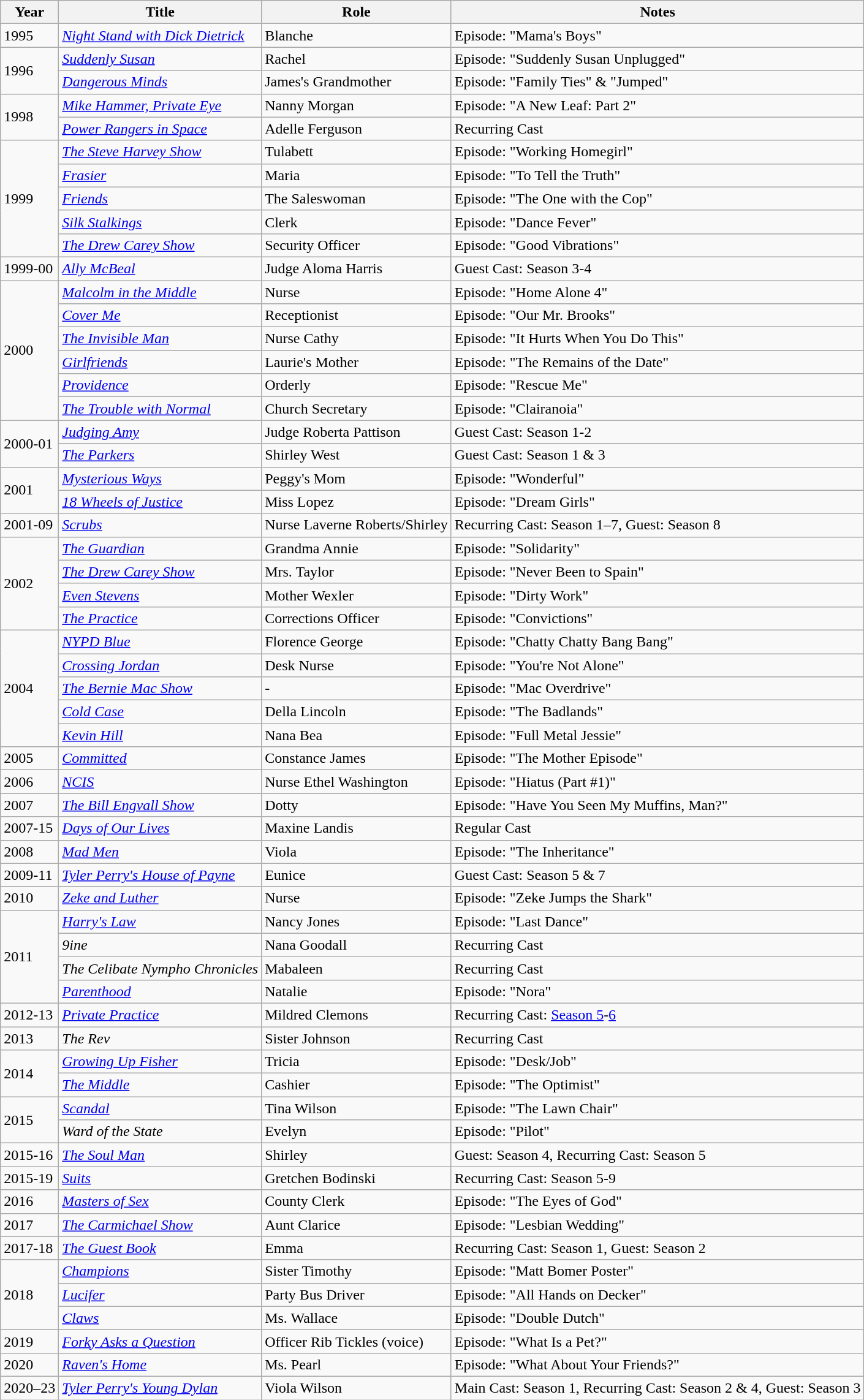<table class="wikitable plainrowheaders sortable" style="margin-right: 0;">
<tr>
<th>Year</th>
<th>Title</th>
<th>Role</th>
<th>Notes</th>
</tr>
<tr>
<td>1995</td>
<td><em><a href='#'>Night Stand with Dick Dietrick</a></em></td>
<td>Blanche</td>
<td>Episode: "Mama's Boys"</td>
</tr>
<tr>
<td rowspan=2>1996</td>
<td><em><a href='#'>Suddenly Susan</a></em></td>
<td>Rachel</td>
<td>Episode: "Suddenly Susan Unplugged"</td>
</tr>
<tr>
<td><em><a href='#'>Dangerous Minds</a></em></td>
<td>James's Grandmother</td>
<td>Episode: "Family Ties" & "Jumped"</td>
</tr>
<tr>
<td rowspan=2>1998</td>
<td><em><a href='#'>Mike Hammer, Private Eye</a></em></td>
<td>Nanny Morgan</td>
<td>Episode: "A New Leaf: Part 2"</td>
</tr>
<tr>
<td><em><a href='#'>Power Rangers in Space</a></em></td>
<td>Adelle Ferguson</td>
<td>Recurring Cast</td>
</tr>
<tr>
<td rowspan=5>1999</td>
<td><em><a href='#'>The Steve Harvey Show</a></em></td>
<td>Tulabett</td>
<td>Episode: "Working Homegirl"</td>
</tr>
<tr>
<td><em><a href='#'>Frasier</a></em></td>
<td>Maria</td>
<td>Episode: "To Tell the Truth"</td>
</tr>
<tr>
<td><em><a href='#'>Friends</a></em></td>
<td>The Saleswoman</td>
<td>Episode: "The One with the Cop"</td>
</tr>
<tr>
<td><em><a href='#'>Silk Stalkings</a></em></td>
<td>Clerk</td>
<td>Episode: "Dance Fever"</td>
</tr>
<tr>
<td><em><a href='#'>The Drew Carey Show</a></em></td>
<td>Security Officer</td>
<td>Episode: "Good Vibrations"</td>
</tr>
<tr>
<td>1999-00</td>
<td><em><a href='#'>Ally McBeal</a></em></td>
<td>Judge Aloma Harris</td>
<td>Guest Cast: Season 3-4</td>
</tr>
<tr>
<td rowspan=6>2000</td>
<td><em><a href='#'>Malcolm in the Middle</a></em></td>
<td>Nurse</td>
<td>Episode: "Home Alone 4"</td>
</tr>
<tr>
<td><em><a href='#'>Cover Me</a></em></td>
<td>Receptionist</td>
<td>Episode: "Our Mr. Brooks"</td>
</tr>
<tr>
<td><em><a href='#'>The Invisible Man</a></em></td>
<td>Nurse Cathy</td>
<td>Episode: "It Hurts When You Do This"</td>
</tr>
<tr>
<td><em><a href='#'>Girlfriends</a></em></td>
<td>Laurie's Mother</td>
<td>Episode: "The Remains of the Date"</td>
</tr>
<tr>
<td><em><a href='#'>Providence</a></em></td>
<td>Orderly</td>
<td>Episode: "Rescue Me"</td>
</tr>
<tr>
<td><em><a href='#'>The Trouble with Normal</a></em></td>
<td>Church Secretary</td>
<td>Episode: "Clairanoia"</td>
</tr>
<tr>
<td rowspan=2>2000-01</td>
<td><em><a href='#'>Judging Amy</a></em></td>
<td>Judge Roberta Pattison</td>
<td>Guest Cast: Season 1-2</td>
</tr>
<tr>
<td><em><a href='#'>The Parkers</a></em></td>
<td>Shirley West</td>
<td>Guest Cast: Season 1 & 3</td>
</tr>
<tr>
<td rowspan=2>2001</td>
<td><em><a href='#'>Mysterious Ways</a></em></td>
<td>Peggy's Mom</td>
<td>Episode: "Wonderful"</td>
</tr>
<tr>
<td><em><a href='#'>18 Wheels of Justice</a></em></td>
<td>Miss Lopez</td>
<td>Episode: "Dream Girls"</td>
</tr>
<tr>
<td>2001-09</td>
<td><em><a href='#'>Scrubs</a></em></td>
<td>Nurse Laverne Roberts/Shirley</td>
<td>Recurring Cast: Season 1–7, Guest: Season 8</td>
</tr>
<tr>
<td rowspan=4>2002</td>
<td><em><a href='#'>The Guardian</a></em></td>
<td>Grandma Annie</td>
<td>Episode: "Solidarity"</td>
</tr>
<tr>
<td><em><a href='#'>The Drew Carey Show</a></em></td>
<td>Mrs. Taylor</td>
<td>Episode: "Never Been to Spain"</td>
</tr>
<tr>
<td><em><a href='#'>Even Stevens</a></em></td>
<td>Mother Wexler</td>
<td>Episode: "Dirty Work"</td>
</tr>
<tr>
<td><em><a href='#'>The Practice</a></em></td>
<td>Corrections Officer</td>
<td>Episode: "Convictions"</td>
</tr>
<tr>
<td rowspan=5>2004</td>
<td><em><a href='#'>NYPD Blue</a></em></td>
<td>Florence George</td>
<td>Episode: "Chatty Chatty Bang Bang"</td>
</tr>
<tr>
<td><em><a href='#'>Crossing Jordan</a></em></td>
<td>Desk Nurse</td>
<td>Episode: "You're Not Alone"</td>
</tr>
<tr>
<td><em><a href='#'>The Bernie Mac Show</a></em></td>
<td>-</td>
<td>Episode: "Mac Overdrive"</td>
</tr>
<tr>
<td><em><a href='#'>Cold Case</a></em></td>
<td>Della Lincoln</td>
<td>Episode: "The Badlands"</td>
</tr>
<tr>
<td><em><a href='#'>Kevin Hill</a></em></td>
<td>Nana Bea</td>
<td>Episode: "Full Metal Jessie"</td>
</tr>
<tr>
<td>2005</td>
<td><em><a href='#'>Committed</a></em></td>
<td>Constance James</td>
<td>Episode: "The Mother Episode"</td>
</tr>
<tr>
<td>2006</td>
<td><em><a href='#'>NCIS</a></em></td>
<td>Nurse Ethel Washington</td>
<td>Episode: "Hiatus (Part #1)"</td>
</tr>
<tr>
<td>2007</td>
<td><em><a href='#'>The Bill Engvall Show</a></em></td>
<td>Dotty</td>
<td>Episode: "Have You Seen My Muffins, Man?"</td>
</tr>
<tr>
<td>2007-15</td>
<td><em><a href='#'>Days of Our Lives</a></em></td>
<td>Maxine Landis</td>
<td>Regular Cast</td>
</tr>
<tr>
<td>2008</td>
<td><em><a href='#'>Mad Men</a></em></td>
<td>Viola</td>
<td>Episode: "The Inheritance"</td>
</tr>
<tr>
<td>2009-11</td>
<td><em><a href='#'>Tyler Perry's House of Payne</a></em></td>
<td>Eunice</td>
<td>Guest Cast: Season 5 & 7</td>
</tr>
<tr>
<td>2010</td>
<td><em><a href='#'>Zeke and Luther</a></em></td>
<td>Nurse</td>
<td>Episode: "Zeke Jumps the Shark"</td>
</tr>
<tr>
<td rowspan=4>2011</td>
<td><em><a href='#'>Harry's Law</a></em></td>
<td>Nancy Jones</td>
<td>Episode: "Last Dance"</td>
</tr>
<tr>
<td><em>9ine</em></td>
<td>Nana Goodall</td>
<td>Recurring Cast</td>
</tr>
<tr>
<td><em>The Celibate Nympho Chronicles</em></td>
<td>Mabaleen</td>
<td>Recurring Cast</td>
</tr>
<tr>
<td><em><a href='#'>Parenthood</a></em></td>
<td>Natalie</td>
<td>Episode: "Nora"</td>
</tr>
<tr>
<td>2012-13</td>
<td><em><a href='#'>Private Practice</a></em></td>
<td>Mildred Clemons</td>
<td>Recurring Cast: <a href='#'>Season 5</a>-<a href='#'>6</a></td>
</tr>
<tr>
<td>2013</td>
<td><em>The Rev</em></td>
<td>Sister Johnson</td>
<td>Recurring Cast</td>
</tr>
<tr>
<td rowspan=2>2014</td>
<td><em><a href='#'>Growing Up Fisher</a></em></td>
<td>Tricia</td>
<td>Episode: "Desk/Job"</td>
</tr>
<tr>
<td><em><a href='#'>The Middle</a></em></td>
<td>Cashier</td>
<td>Episode: "The Optimist"</td>
</tr>
<tr>
<td rowspan=2>2015</td>
<td><em><a href='#'>Scandal</a></em></td>
<td>Tina Wilson</td>
<td>Episode: "The Lawn Chair"</td>
</tr>
<tr>
<td><em>Ward of the State</em></td>
<td>Evelyn</td>
<td>Episode: "Pilot"</td>
</tr>
<tr>
<td>2015-16</td>
<td><em><a href='#'>The Soul Man</a></em></td>
<td>Shirley</td>
<td>Guest: Season 4, Recurring Cast: Season 5</td>
</tr>
<tr>
<td>2015-19</td>
<td><em><a href='#'>Suits</a></em></td>
<td>Gretchen Bodinski</td>
<td>Recurring Cast: Season 5-9</td>
</tr>
<tr>
<td>2016</td>
<td><em><a href='#'>Masters of Sex</a></em></td>
<td>County Clerk</td>
<td>Episode: "The Eyes of God"</td>
</tr>
<tr>
<td>2017</td>
<td><em><a href='#'>The Carmichael Show</a></em></td>
<td>Aunt Clarice</td>
<td>Episode: "Lesbian Wedding"</td>
</tr>
<tr>
<td>2017-18</td>
<td><em><a href='#'>The Guest Book</a></em></td>
<td>Emma</td>
<td>Recurring Cast: Season 1, Guest: Season 2</td>
</tr>
<tr>
<td rowspan=3>2018</td>
<td><em><a href='#'>Champions</a></em></td>
<td>Sister Timothy</td>
<td>Episode: "Matt Bomer Poster"</td>
</tr>
<tr>
<td><em><a href='#'>Lucifer</a></em></td>
<td>Party Bus Driver</td>
<td>Episode: "All Hands on Decker"</td>
</tr>
<tr>
<td><em><a href='#'>Claws</a></em></td>
<td>Ms. Wallace</td>
<td>Episode: "Double Dutch"</td>
</tr>
<tr>
<td>2019</td>
<td><em><a href='#'>Forky Asks a Question</a></em></td>
<td>Officer Rib Tickles (voice)</td>
<td>Episode: "What Is a Pet?"</td>
</tr>
<tr>
<td>2020</td>
<td><em><a href='#'>Raven's Home</a></em></td>
<td>Ms. Pearl</td>
<td>Episode: "What About Your Friends?"</td>
</tr>
<tr>
<td>2020–23</td>
<td><em><a href='#'>Tyler Perry's Young Dylan</a></em></td>
<td>Viola Wilson</td>
<td>Main Cast: Season 1, Recurring Cast: Season 2 & 4, Guest: Season 3</td>
</tr>
</table>
